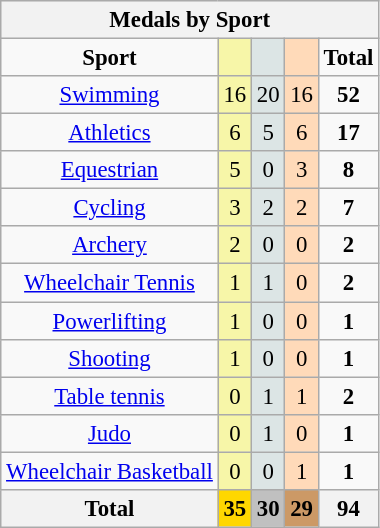<table class="wikitable" style="font-size:95%">
<tr style="background:#efefef;">
<th colspan=5>Medals by Sport</th>
</tr>
<tr style="text-align:center;">
<td><strong>Sport</strong></td>
<td bgcolor=#f7f6a8></td>
<td bgcolor=#dce5e5></td>
<td bgcolor=#ffdab9></td>
<td><strong>Total</strong></td>
</tr>
<tr style="text-align:center;">
<td><a href='#'>Swimming</a></td>
<td style="background:#F7F6A8;">16</td>
<td style="background:#DCE5E5;">20</td>
<td style="background:#FFDAB9;">16</td>
<td><strong>52</strong></td>
</tr>
<tr style="text-align:center;">
<td><a href='#'>Athletics</a></td>
<td style="background:#F7F6A8;">6</td>
<td style="background:#DCE5E5;">5</td>
<td style="background:#FFDAB9;">6</td>
<td><strong>17</strong></td>
</tr>
<tr style="text-align:center;">
<td><a href='#'>Equestrian</a></td>
<td style="background:#F7F6A8;">5</td>
<td style="background:#DCE5E5;">0</td>
<td style="background:#FFDAB9;">3</td>
<td><strong>8</strong></td>
</tr>
<tr style="text-align:center;">
<td><a href='#'>Cycling</a></td>
<td style="background:#F7F6A8;">3</td>
<td style="background:#DCE5E5;">2</td>
<td style="background:#FFDAB9;">2</td>
<td><strong>7</strong></td>
</tr>
<tr style="text-align:center;">
<td><a href='#'>Archery</a></td>
<td style="background:#F7F6A8;">2</td>
<td style="background:#DCE5E5;">0</td>
<td style="background:#FFDAB9;">0</td>
<td><strong>2</strong></td>
</tr>
<tr style="text-align:center;">
<td><a href='#'>Wheelchair Tennis</a></td>
<td style="background:#F7F6A8;">1</td>
<td style="background:#DCE5E5;">1</td>
<td style="background:#FFDAB9;">0</td>
<td><strong>2</strong></td>
</tr>
<tr style="text-align:center;">
<td><a href='#'>Powerlifting</a></td>
<td style="background:#F7F6A8;">1</td>
<td style="background:#DCE5E5;">0</td>
<td style="background:#FFDAB9;">0</td>
<td><strong>1</strong></td>
</tr>
<tr style="text-align:center;">
<td><a href='#'>Shooting</a></td>
<td style="background:#F7F6A8;">1</td>
<td style="background:#DCE5E5;">0</td>
<td style="background:#FFDAB9;">0</td>
<td><strong>1</strong></td>
</tr>
<tr style="text-align:center;">
<td><a href='#'>Table tennis</a></td>
<td style="background:#F7F6A8;">0</td>
<td style="background:#DCE5E5;">1</td>
<td style="background:#FFDAB9;">1</td>
<td><strong>2</strong></td>
</tr>
<tr style="text-align:center;">
<td><a href='#'>Judo</a></td>
<td style="background:#F7F6A8;">0</td>
<td style="background:#DCE5E5;">1</td>
<td style="background:#FFDAB9;">0</td>
<td><strong>1</strong></td>
</tr>
<tr style="text-align:center;">
<td><a href='#'>Wheelchair Basketball</a></td>
<td style="background:#F7F6A8;">0</td>
<td style="background:#DCE5E5;">0</td>
<td style="background:#FFDAB9;">1</td>
<td><strong>1</strong></td>
</tr>
<tr>
<th><strong>Total</strong></th>
<th style="background:gold;"><strong>35</strong></th>
<th style="background:silver;"><strong>30</strong></th>
<th style="background:#c96;"><strong>29</strong></th>
<th><strong>94</strong></th>
</tr>
</table>
